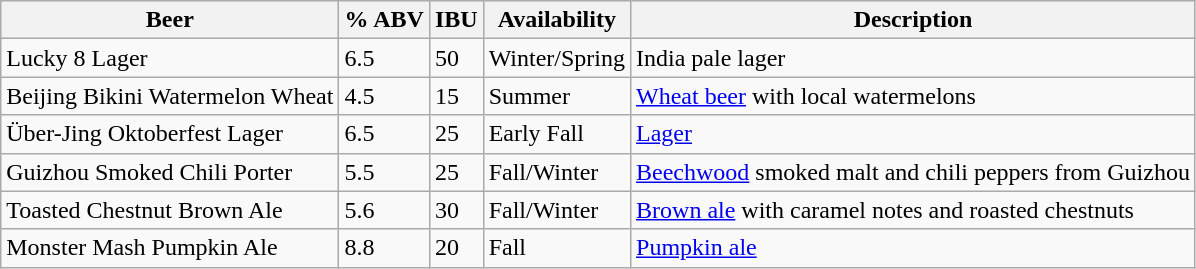<table class="wikitable">
<tr>
<th>Beer</th>
<th>% ABV</th>
<th>IBU</th>
<th>Availability</th>
<th>Description</th>
</tr>
<tr>
<td>Lucky 8 Lager</td>
<td>6.5</td>
<td>50</td>
<td>Winter/Spring</td>
<td>India pale lager</td>
</tr>
<tr>
<td>Beijing Bikini Watermelon Wheat</td>
<td>4.5</td>
<td>15</td>
<td>Summer</td>
<td><a href='#'>Wheat beer</a> with local watermelons</td>
</tr>
<tr>
<td>Über-Jing Oktoberfest Lager</td>
<td>6.5</td>
<td>25</td>
<td>Early Fall</td>
<td><a href='#'>Lager</a></td>
</tr>
<tr>
<td>Guizhou Smoked Chili Porter</td>
<td>5.5</td>
<td>25</td>
<td>Fall/Winter</td>
<td><a href='#'>Beechwood</a> smoked malt and chili peppers from Guizhou</td>
</tr>
<tr>
<td>Toasted Chestnut Brown Ale</td>
<td>5.6</td>
<td>30</td>
<td>Fall/Winter</td>
<td><a href='#'>Brown ale</a> with caramel notes and roasted chestnuts</td>
</tr>
<tr>
<td>Monster Mash Pumpkin Ale</td>
<td>8.8</td>
<td>20</td>
<td>Fall</td>
<td><a href='#'>Pumpkin ale</a></td>
</tr>
</table>
